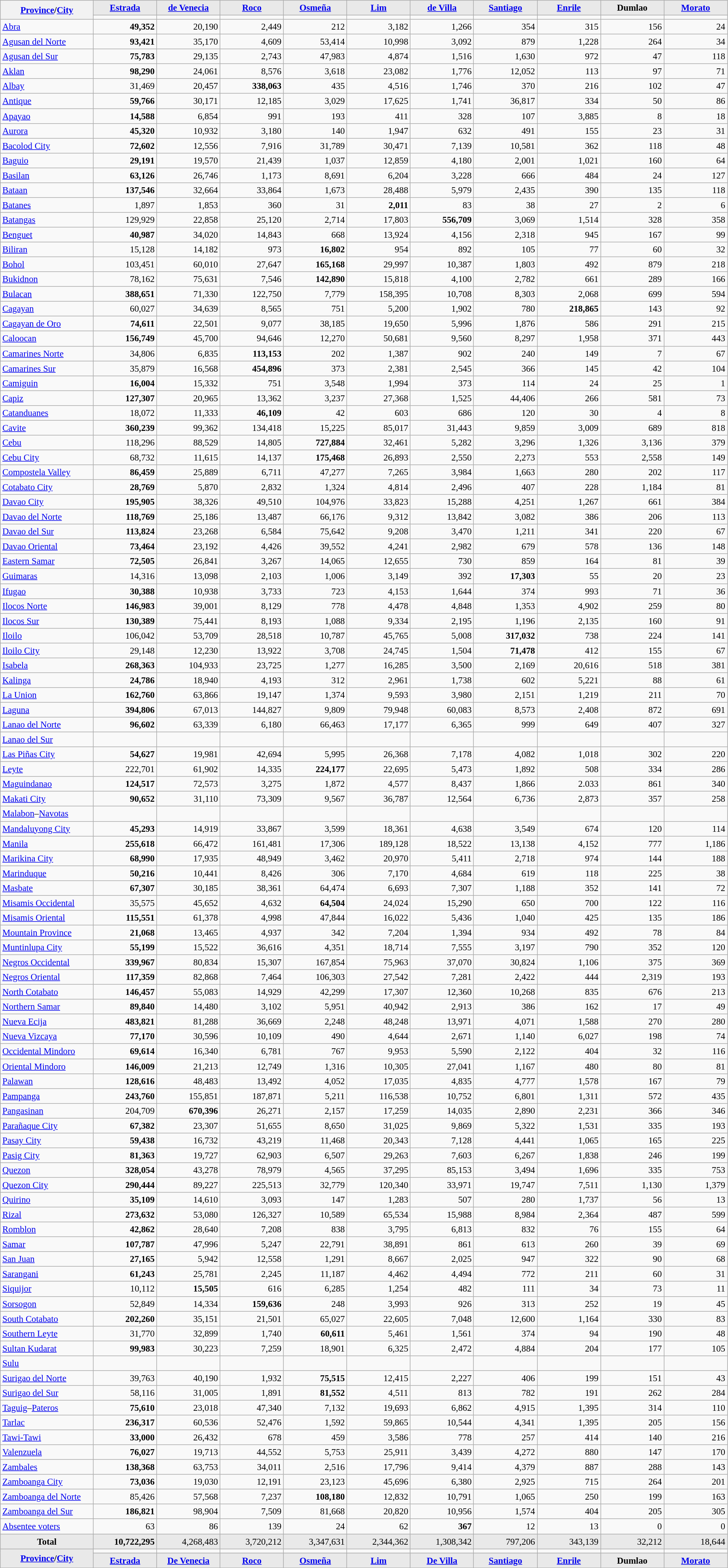<table class="wikitable" style="text-align:right; font-size:95%">
<tr>
<th rowspan="2" align="left" width="150px"><a href='#'>Province</a>/<a href='#'>City</a></th>
<th align="center" width="100px" style="background: #E9E9E9"><a href='#'>Estrada</a></th>
<th align="center" width="100px" style="background: #E9E9E9"><a href='#'>de Venecia</a></th>
<th align="center" width="100px" style="background: #E9E9E9"><a href='#'>Roco</a></th>
<th align="center" width="100px" style="background: #E9E9E9"><a href='#'>Osmeña</a></th>
<th align="center" width="100px" style="background: #E9E9E9"><a href='#'>Lim</a></th>
<th align="center" width="100px" style="background: #E9E9E9"><a href='#'>de Villa</a></th>
<th align="center" width="100px" style="background: #E9E9E9"><a href='#'>Santiago</a></th>
<th align="center" width="100px" style="background: #E9E9E9"><a href='#'>Enrile</a></th>
<th align="center" width="100px" style="background: #E9E9E9">Dumlao</th>
<th align="center" width="100px" style="background: #E9E9E9"><a href='#'>Morato</a></th>
</tr>
<tr>
<td></td>
<td></td>
<td></td>
<td></td>
<td></td>
<td></td>
<td></td>
<td></td>
<td></td>
<td></td>
</tr>
<tr>
<td align="left"><a href='#'>Abra</a></td>
<td><strong>49,352</strong></td>
<td>20,190</td>
<td>2,449</td>
<td>212</td>
<td>3,182</td>
<td>1,266</td>
<td>354</td>
<td>315</td>
<td>156</td>
<td>24</td>
</tr>
<tr>
<td align="left"><a href='#'>Agusan del Norte</a></td>
<td><strong>93,421</strong></td>
<td>35,170</td>
<td>4,609</td>
<td>53,414</td>
<td>10,998</td>
<td>3,092</td>
<td>879</td>
<td>1,228</td>
<td>264</td>
<td>34</td>
</tr>
<tr>
<td align="left"><a href='#'>Agusan del Sur</a></td>
<td><strong>75,783</strong></td>
<td>29,135</td>
<td>2,743</td>
<td>47,983</td>
<td>4,874</td>
<td>1,516</td>
<td>1,630</td>
<td>972</td>
<td>47</td>
<td>118</td>
</tr>
<tr>
<td align="left"><a href='#'>Aklan</a></td>
<td><strong>98,290</strong></td>
<td>24,061</td>
<td>8,576</td>
<td>3,618</td>
<td>23,082</td>
<td>1,776</td>
<td>12,052</td>
<td>113</td>
<td>97</td>
<td>71</td>
</tr>
<tr>
<td align="left"><a href='#'>Albay</a></td>
<td>31,469</td>
<td>20,457</td>
<td><strong>338,063</strong></td>
<td>435</td>
<td>4,516</td>
<td>1,746</td>
<td>370</td>
<td>216</td>
<td>102</td>
<td>47</td>
</tr>
<tr>
<td align="left"><a href='#'>Antique</a></td>
<td><strong>59,766</strong></td>
<td>30,171</td>
<td>12,185</td>
<td>3,029</td>
<td>17,625</td>
<td>1,741</td>
<td>36,817</td>
<td>334</td>
<td>50</td>
<td>86</td>
</tr>
<tr>
<td align="left"><a href='#'>Apayao</a></td>
<td><strong>14,588</strong></td>
<td>6,854</td>
<td>991</td>
<td>193</td>
<td>411</td>
<td>328</td>
<td>107</td>
<td>3,885</td>
<td>8</td>
<td>18</td>
</tr>
<tr>
<td align="left"><a href='#'>Aurora</a></td>
<td><strong>45,320</strong></td>
<td>10,932</td>
<td>3,180</td>
<td>140</td>
<td>1,947</td>
<td>632</td>
<td>491</td>
<td>155</td>
<td>23</td>
<td>31</td>
</tr>
<tr>
<td align="left"><a href='#'>Bacolod City</a></td>
<td><strong>72,602</strong></td>
<td>12,556</td>
<td>7,916</td>
<td>31,789</td>
<td>30,471</td>
<td>7,139</td>
<td>10,581</td>
<td>362</td>
<td>118</td>
<td>48</td>
</tr>
<tr>
<td align="left"><a href='#'>Baguio</a></td>
<td><strong>29,191</strong></td>
<td>19,570</td>
<td>21,439</td>
<td>1,037</td>
<td>12,859</td>
<td>4,180</td>
<td>2,001</td>
<td>1,021</td>
<td>160</td>
<td>64</td>
</tr>
<tr>
<td align="left"><a href='#'>Basilan</a></td>
<td><strong>63,126</strong></td>
<td>26,746</td>
<td>1,173</td>
<td>8,691</td>
<td>6,204</td>
<td>3,228</td>
<td>666</td>
<td>484</td>
<td>24</td>
<td>127</td>
</tr>
<tr>
<td align="left"><a href='#'>Bataan</a></td>
<td><strong>137,546</strong></td>
<td>32,664</td>
<td>33,864</td>
<td>1,673</td>
<td>28,488</td>
<td>5,979</td>
<td>2,435</td>
<td>390</td>
<td>135</td>
<td>118</td>
</tr>
<tr>
<td align="left"><a href='#'>Batanes</a></td>
<td>1,897</td>
<td>1,853</td>
<td>360</td>
<td>31</td>
<td><strong>2,011</strong></td>
<td>83</td>
<td>38</td>
<td>27</td>
<td>2</td>
<td>6</td>
</tr>
<tr>
<td align="left"><a href='#'>Batangas</a></td>
<td>129,929</td>
<td>22,858</td>
<td>25,120</td>
<td>2,714</td>
<td>17,803</td>
<td><strong>556,709</strong></td>
<td>3,069</td>
<td>1,514</td>
<td>328</td>
<td>358</td>
</tr>
<tr>
<td align="left"><a href='#'>Benguet</a></td>
<td><strong>40,987</strong></td>
<td>34,020</td>
<td>14,843</td>
<td>668</td>
<td>13,924</td>
<td>4,156</td>
<td>2,318</td>
<td>945</td>
<td>167</td>
<td>99</td>
</tr>
<tr>
<td align="left"><a href='#'>Biliran</a></td>
<td>15,128</td>
<td>14,182</td>
<td>973</td>
<td><strong>16,802</strong></td>
<td>954</td>
<td>892</td>
<td>105</td>
<td>77</td>
<td>60</td>
<td>32</td>
</tr>
<tr>
<td align="left"><a href='#'>Bohol</a></td>
<td>103,451</td>
<td>60,010</td>
<td>27,647</td>
<td><strong>165,168</strong></td>
<td>29,997</td>
<td>10,387</td>
<td>1,803</td>
<td>492</td>
<td>879</td>
<td>218</td>
</tr>
<tr>
<td align="left"><a href='#'>Bukidnon</a></td>
<td>78,162</td>
<td>75,631</td>
<td>7,546</td>
<td><strong>142,890</strong></td>
<td>15,818</td>
<td>4,100</td>
<td>2,782</td>
<td>661</td>
<td>289</td>
<td>166</td>
</tr>
<tr>
<td align="left"><a href='#'>Bulacan</a></td>
<td><strong>388,651</strong></td>
<td>71,330</td>
<td>122,750</td>
<td>7,779</td>
<td>158,395</td>
<td>10,708</td>
<td>8,303</td>
<td>2,068</td>
<td>699</td>
<td>594</td>
</tr>
<tr>
<td align="left"><a href='#'>Cagayan</a></td>
<td>60,027</td>
<td>34,639</td>
<td>8,565</td>
<td>751</td>
<td>5,200</td>
<td>1,902</td>
<td>780</td>
<td><strong>218,865</strong></td>
<td>143</td>
<td>92</td>
</tr>
<tr>
<td align="left"><a href='#'>Cagayan de Oro</a></td>
<td><strong>74,611</strong></td>
<td>22,501</td>
<td>9,077</td>
<td>38,185</td>
<td>19,650</td>
<td>5,996</td>
<td>1,876</td>
<td>586</td>
<td>291</td>
<td>215</td>
</tr>
<tr>
<td align="left"><a href='#'>Caloocan</a></td>
<td><strong>156,749</strong></td>
<td>45,700</td>
<td>94,646</td>
<td>12,270</td>
<td>50,681</td>
<td>9,560</td>
<td>8,297</td>
<td>1,958</td>
<td>371</td>
<td>443</td>
</tr>
<tr>
<td align="left"><a href='#'>Camarines Norte</a></td>
<td>34,806</td>
<td>6,835</td>
<td><strong>113,153</strong></td>
<td>202</td>
<td>1,387</td>
<td>902</td>
<td>240</td>
<td>149</td>
<td>7</td>
<td>67</td>
</tr>
<tr>
<td align="left"><a href='#'>Camarines Sur</a></td>
<td>35,879</td>
<td>16,568</td>
<td><strong>454,896</strong></td>
<td>373</td>
<td>2,381</td>
<td>2,545</td>
<td>366</td>
<td>145</td>
<td>42</td>
<td>104</td>
</tr>
<tr>
<td align="left"><a href='#'>Camiguin</a></td>
<td><strong>16,004</strong></td>
<td>15,332</td>
<td>751</td>
<td>3,548</td>
<td>1,994</td>
<td>373</td>
<td>114</td>
<td>24</td>
<td>25</td>
<td>1</td>
</tr>
<tr>
<td align="left"><a href='#'>Capiz</a></td>
<td><strong>127,307</strong></td>
<td>20,965</td>
<td>13,362</td>
<td>3,237</td>
<td>27,368</td>
<td>1,525</td>
<td>44,406</td>
<td>266</td>
<td>581</td>
<td>73</td>
</tr>
<tr>
<td align="left"><a href='#'>Catanduanes</a></td>
<td>18,072</td>
<td>11,333</td>
<td><strong>46,109</strong></td>
<td>42</td>
<td>603</td>
<td>686</td>
<td>120</td>
<td>30</td>
<td>4</td>
<td>8</td>
</tr>
<tr>
<td align="left"><a href='#'>Cavite</a></td>
<td><strong>360,239</strong></td>
<td>99,362</td>
<td>134,418</td>
<td>15,225</td>
<td>85,017</td>
<td>31,443</td>
<td>9,859</td>
<td>3,009</td>
<td>689</td>
<td>818</td>
</tr>
<tr>
<td align="left"><a href='#'>Cebu</a></td>
<td>118,296</td>
<td>88,529</td>
<td>14,805</td>
<td><strong>727,884</strong></td>
<td>32,461</td>
<td>5,282</td>
<td>3,296</td>
<td>1,326</td>
<td>3,136</td>
<td>379</td>
</tr>
<tr>
<td align="left"><a href='#'>Cebu City</a></td>
<td>68,732</td>
<td>11,615</td>
<td>14,137</td>
<td><strong>175,468</strong></td>
<td>26,893</td>
<td>2,550</td>
<td>2,273</td>
<td>553</td>
<td>2,558</td>
<td>149</td>
</tr>
<tr>
<td align="left"><a href='#'>Compostela Valley</a></td>
<td><strong>86,459</strong></td>
<td>25,889</td>
<td>6,711</td>
<td>47,277</td>
<td>7,265</td>
<td>3,984</td>
<td>1,663</td>
<td>280</td>
<td>202</td>
<td>117</td>
</tr>
<tr>
<td align="left"><a href='#'>Cotabato City</a></td>
<td><strong>28,769</strong></td>
<td>5,870</td>
<td>2,832</td>
<td>1,324</td>
<td>4,814</td>
<td>2,496</td>
<td>407</td>
<td>228</td>
<td>1,184</td>
<td>81</td>
</tr>
<tr>
<td align="left"><a href='#'>Davao City</a></td>
<td><strong>195,905</strong></td>
<td>38,326</td>
<td>49,510</td>
<td>104,976</td>
<td>33,823</td>
<td>15,288</td>
<td>4,251</td>
<td>1,267</td>
<td>661</td>
<td>384</td>
</tr>
<tr>
<td align="left"><a href='#'>Davao del Norte</a></td>
<td><strong>118,769</strong></td>
<td>25,186</td>
<td>13,487</td>
<td>66,176</td>
<td>9,312</td>
<td>13,842</td>
<td>3,082</td>
<td>386</td>
<td>206</td>
<td>113</td>
</tr>
<tr>
<td align="left"><a href='#'>Davao del Sur</a></td>
<td><strong>113,824</strong></td>
<td>23,268</td>
<td>6,584</td>
<td>75,642</td>
<td>9,208</td>
<td>3,470</td>
<td>1,211</td>
<td>341</td>
<td>220</td>
<td>67</td>
</tr>
<tr>
<td align="left"><a href='#'>Davao Oriental</a></td>
<td><strong>73,464</strong></td>
<td>23,192</td>
<td>4,426</td>
<td>39,552</td>
<td>4,241</td>
<td>2,982</td>
<td>679</td>
<td>578</td>
<td>136</td>
<td>148</td>
</tr>
<tr>
<td align="left"><a href='#'>Eastern Samar</a></td>
<td><strong>72,505</strong></td>
<td>26,841</td>
<td>3,267</td>
<td>14,065</td>
<td>12,655</td>
<td>730</td>
<td>859</td>
<td>164</td>
<td>81</td>
<td>39</td>
</tr>
<tr>
<td align="left"><a href='#'>Guimaras</a></td>
<td>14,316</td>
<td>13,098</td>
<td>2,103</td>
<td>1,006</td>
<td>3,149</td>
<td>392</td>
<td><strong>17,303</strong></td>
<td>55</td>
<td>20</td>
<td>23</td>
</tr>
<tr>
<td align="left"><a href='#'>Ifugao</a></td>
<td><strong>30,388</strong></td>
<td>10,938</td>
<td>3,733</td>
<td>723</td>
<td>4,153</td>
<td>1,644</td>
<td>374</td>
<td>993</td>
<td>71</td>
<td>36</td>
</tr>
<tr>
<td align="left"><a href='#'>Ilocos Norte</a></td>
<td><strong>146,983</strong></td>
<td>39,001</td>
<td>8,129</td>
<td>778</td>
<td>4,478</td>
<td>4,848</td>
<td>1,353</td>
<td>4,902</td>
<td>259</td>
<td>80</td>
</tr>
<tr>
<td align="left"><a href='#'>Ilocos Sur</a></td>
<td><strong>130,389</strong></td>
<td>75,441</td>
<td>8,193</td>
<td>1,088</td>
<td>9,334</td>
<td>2,195</td>
<td>1,196</td>
<td>2,135</td>
<td>160</td>
<td>91</td>
</tr>
<tr>
<td align="left"><a href='#'>Iloilo</a></td>
<td>106,042</td>
<td>53,709</td>
<td>28,518</td>
<td>10,787</td>
<td>45,765</td>
<td>5,008</td>
<td><strong>317,032</strong></td>
<td>738</td>
<td>224</td>
<td>141</td>
</tr>
<tr>
<td align="left"><a href='#'>Iloilo City</a></td>
<td>29,148</td>
<td>12,230</td>
<td>13,922</td>
<td>3,708</td>
<td>24,745</td>
<td>1,504</td>
<td><strong>71,478</strong></td>
<td>412</td>
<td>155</td>
<td>67</td>
</tr>
<tr>
<td align="left"><a href='#'>Isabela</a></td>
<td><strong>268,363</strong></td>
<td>104,933</td>
<td>23,725</td>
<td>1,277</td>
<td>16,285</td>
<td>3,500</td>
<td>2,169</td>
<td>20,616</td>
<td>518</td>
<td>381</td>
</tr>
<tr>
<td align="left"><a href='#'>Kalinga</a></td>
<td><strong>24,786</strong></td>
<td>18,940</td>
<td>4,193</td>
<td>312</td>
<td>2,961</td>
<td>1,738</td>
<td>602</td>
<td>5,221</td>
<td>88</td>
<td>61</td>
</tr>
<tr>
<td align="left"><a href='#'>La Union</a></td>
<td><strong>162,760</strong></td>
<td>63,866</td>
<td>19,147</td>
<td>1,374</td>
<td>9,593</td>
<td>3,980</td>
<td>2,151</td>
<td>1,219</td>
<td>211</td>
<td>70</td>
</tr>
<tr>
<td align="left"><a href='#'>Laguna</a></td>
<td><strong>394,806</strong></td>
<td>67,013</td>
<td>144,827</td>
<td>9,809</td>
<td>79,948</td>
<td>60,083</td>
<td>8,573</td>
<td>2,408</td>
<td>872</td>
<td>691</td>
</tr>
<tr>
<td align="left"><a href='#'>Lanao del Norte</a></td>
<td><strong>96,602</strong></td>
<td>63,339</td>
<td>6,180</td>
<td>66,463</td>
<td>17,177</td>
<td>6,365</td>
<td>999</td>
<td>649</td>
<td>407</td>
<td>327</td>
</tr>
<tr>
<td align="left"><a href='#'>Lanao del Sur</a></td>
<td></td>
<td></td>
<td></td>
<td></td>
<td></td>
<td></td>
<td></td>
<td></td>
<td></td>
<td></td>
</tr>
<tr>
<td align="left"><a href='#'>Las Piñas City</a></td>
<td><strong>54,627</strong></td>
<td>19,981</td>
<td>42,694</td>
<td>5,995</td>
<td>26,368</td>
<td>7,178</td>
<td>4,082</td>
<td>1,018</td>
<td>302</td>
<td>220</td>
</tr>
<tr>
<td align="left"><a href='#'>Leyte</a></td>
<td>222,701</td>
<td>61,902</td>
<td>14,335</td>
<td><strong>224,177</strong></td>
<td>22,695</td>
<td>5,473</td>
<td>1,892</td>
<td>508</td>
<td>334</td>
<td>286</td>
</tr>
<tr>
<td align="left"><a href='#'>Maguindanao</a></td>
<td><strong>124,517</strong></td>
<td>72,573</td>
<td>3,275</td>
<td>1,872</td>
<td>4,577</td>
<td>8,437</td>
<td>1,866</td>
<td>2.033</td>
<td>861</td>
<td>340</td>
</tr>
<tr>
<td align="left"><a href='#'>Makati City</a></td>
<td><strong>90,652</strong></td>
<td>31,110</td>
<td>73,309</td>
<td>9,567</td>
<td>36,787</td>
<td>12,564</td>
<td>6,736</td>
<td>2,873</td>
<td>357</td>
<td>258</td>
</tr>
<tr>
<td align="left"><a href='#'>Malabon</a>–<a href='#'>Navotas</a></td>
<td></td>
<td></td>
<td></td>
<td></td>
<td></td>
<td></td>
<td></td>
<td></td>
<td></td>
<td></td>
</tr>
<tr>
<td align="left"><a href='#'>Mandaluyong City</a></td>
<td><strong>45,293</strong></td>
<td>14,919</td>
<td>33,867</td>
<td>3,599</td>
<td>18,361</td>
<td>4,638</td>
<td>3,549</td>
<td>674</td>
<td>120</td>
<td>114</td>
</tr>
<tr>
<td align="left"><a href='#'>Manila</a></td>
<td><strong>255,618</strong></td>
<td>66,472</td>
<td>161,481</td>
<td>17,306</td>
<td>189,128</td>
<td>18,522</td>
<td>13,138</td>
<td>4,152</td>
<td>777</td>
<td>1,186</td>
</tr>
<tr>
<td align="left"><a href='#'>Marikina City</a></td>
<td><strong>68,990</strong></td>
<td>17,935</td>
<td>48,949</td>
<td>3,462</td>
<td>20,970</td>
<td>5,411</td>
<td>2,718</td>
<td>974</td>
<td>144</td>
<td>188</td>
</tr>
<tr>
<td align="left"><a href='#'>Marinduque</a></td>
<td><strong>50,216</strong></td>
<td>10,441</td>
<td>8,426</td>
<td>306</td>
<td>7,170</td>
<td>4,684</td>
<td>619</td>
<td>118</td>
<td>225</td>
<td>38</td>
</tr>
<tr>
<td align="left"><a href='#'>Masbate</a></td>
<td><strong>67,307</strong></td>
<td>30,185</td>
<td>38,361</td>
<td>64,474</td>
<td>6,693</td>
<td>7,307</td>
<td>1,188</td>
<td>352</td>
<td>141</td>
<td>72</td>
</tr>
<tr>
<td align="left"><a href='#'>Misamis Occidental</a></td>
<td>35,575</td>
<td>45,652</td>
<td>4,632</td>
<td><strong>64,504</strong></td>
<td>24,024</td>
<td>15,290</td>
<td>650</td>
<td>700</td>
<td>122</td>
<td>116</td>
</tr>
<tr>
<td align="left"><a href='#'>Misamis Oriental</a></td>
<td><strong>115,551</strong></td>
<td>61,378</td>
<td>4,998</td>
<td>47,844</td>
<td>16,022</td>
<td>5,436</td>
<td>1,040</td>
<td>425</td>
<td>135</td>
<td>186</td>
</tr>
<tr>
<td align="left"><a href='#'>Mountain Province</a></td>
<td><strong>21,068</strong></td>
<td>13,465</td>
<td>4,937</td>
<td>342</td>
<td>7,204</td>
<td>1,394</td>
<td>934</td>
<td>492</td>
<td>78</td>
<td>84</td>
</tr>
<tr>
<td align="left"><a href='#'>Muntinlupa City</a></td>
<td><strong>55,199</strong></td>
<td>15,522</td>
<td>36,616</td>
<td>4,351</td>
<td>18,714</td>
<td>7,555</td>
<td>3,197</td>
<td>790</td>
<td>352</td>
<td>120</td>
</tr>
<tr>
<td align="left"><a href='#'>Negros Occidental</a></td>
<td><strong>339,967</strong></td>
<td>80,834</td>
<td>15,307</td>
<td>167,854</td>
<td>75,963</td>
<td>37,070</td>
<td>30,824</td>
<td>1,106</td>
<td>375</td>
<td>369</td>
</tr>
<tr>
<td align="left"><a href='#'>Negros Oriental</a></td>
<td><strong>117,359</strong></td>
<td>82,868</td>
<td>7,464</td>
<td>106,303</td>
<td>27,542</td>
<td>7,281</td>
<td>2,422</td>
<td>444</td>
<td>2,319</td>
<td>193</td>
</tr>
<tr>
<td align="left"><a href='#'>North Cotabato</a></td>
<td><strong>146,457</strong></td>
<td>55,083</td>
<td>14,929</td>
<td>42,299</td>
<td>17,307</td>
<td>12,360</td>
<td>10,268</td>
<td>835</td>
<td>676</td>
<td>213</td>
</tr>
<tr>
<td align="left"><a href='#'>Northern Samar</a></td>
<td><strong>89,840</strong></td>
<td>14,480</td>
<td>3,102</td>
<td>5,951</td>
<td>40,942</td>
<td>2,913</td>
<td>386</td>
<td>162</td>
<td>17</td>
<td>49</td>
</tr>
<tr>
<td align="left"><a href='#'>Nueva Ecija</a></td>
<td><strong>483,821</strong></td>
<td>81,288</td>
<td>36,669</td>
<td>2,248</td>
<td>48,248</td>
<td>13,971</td>
<td>4,071</td>
<td>1,588</td>
<td>270</td>
<td>280</td>
</tr>
<tr>
<td align="left"><a href='#'>Nueva Vizcaya</a></td>
<td><strong>77,170</strong></td>
<td>30,596</td>
<td>10,109</td>
<td>490</td>
<td>4,644</td>
<td>2,671</td>
<td>1,140</td>
<td>6,027</td>
<td>198</td>
<td>74</td>
</tr>
<tr>
<td align="left"><a href='#'>Occidental Mindoro</a></td>
<td><strong>69,614</strong></td>
<td>16,340</td>
<td>6,781</td>
<td>767</td>
<td>9,953</td>
<td>5,590</td>
<td>2,122</td>
<td>404</td>
<td>32</td>
<td>116</td>
</tr>
<tr>
<td align="left"><a href='#'>Oriental Mindoro</a></td>
<td><strong>146,009</strong></td>
<td>21,213</td>
<td>12,749</td>
<td>1,316</td>
<td>10,305</td>
<td>27,041</td>
<td>1,167</td>
<td>480</td>
<td>80</td>
<td>81</td>
</tr>
<tr>
<td align="left"><a href='#'>Palawan</a></td>
<td><strong>128,616</strong></td>
<td>48,483</td>
<td>13,492</td>
<td>4,052</td>
<td>17,035</td>
<td>4,835</td>
<td>4,777</td>
<td>1,578</td>
<td>167</td>
<td>79</td>
</tr>
<tr>
<td align="left"><a href='#'>Pampanga</a></td>
<td><strong>243,760</strong></td>
<td>155,851</td>
<td>187,871</td>
<td>5,211</td>
<td>116,538</td>
<td>10,752</td>
<td>6,801</td>
<td>1,311</td>
<td>572</td>
<td>435</td>
</tr>
<tr>
<td align="left"><a href='#'>Pangasinan</a></td>
<td>204,709</td>
<td><strong>670,396</strong></td>
<td>26,271</td>
<td>2,157</td>
<td>17,259</td>
<td>14,035</td>
<td>2,890</td>
<td>2,231</td>
<td>366</td>
<td>346</td>
</tr>
<tr>
<td align="left"><a href='#'>Parañaque City</a></td>
<td><strong>67,382</strong></td>
<td>23,307</td>
<td>51,655</td>
<td>8,650</td>
<td>31,025</td>
<td>9,869</td>
<td>5,322</td>
<td>1,531</td>
<td>335</td>
<td>193</td>
</tr>
<tr>
<td align="left"><a href='#'>Pasay City</a></td>
<td><strong>59,438</strong></td>
<td>16,732</td>
<td>43,219</td>
<td>11,468</td>
<td>20,343</td>
<td>7,128</td>
<td>4,441</td>
<td>1,065</td>
<td>165</td>
<td>225</td>
</tr>
<tr>
<td align="left"><a href='#'>Pasig City</a></td>
<td><strong>81,363</strong></td>
<td>19,727</td>
<td>62,903</td>
<td>6,507</td>
<td>29,263</td>
<td>7,603</td>
<td>6,267</td>
<td>1,838</td>
<td>246</td>
<td>199</td>
</tr>
<tr>
<td align="left"><a href='#'>Quezon</a></td>
<td><strong>328,054</strong></td>
<td>43,278</td>
<td>78,979</td>
<td>4,565</td>
<td>37,295</td>
<td>85,153</td>
<td>3,494</td>
<td>1,696</td>
<td>335</td>
<td>753</td>
</tr>
<tr>
<td align="left"><a href='#'>Quezon City</a></td>
<td><strong>290,444</strong></td>
<td>89,227</td>
<td>225,513</td>
<td>32,779</td>
<td>120,340</td>
<td>33,971</td>
<td>19,747</td>
<td>7,511</td>
<td>1,130</td>
<td>1,379</td>
</tr>
<tr>
<td align="left"><a href='#'>Quirino</a></td>
<td><strong>35,109</strong></td>
<td>14,610</td>
<td>3,093</td>
<td>147</td>
<td>1,283</td>
<td>507</td>
<td>280</td>
<td>1,737</td>
<td>56</td>
<td>13</td>
</tr>
<tr>
<td align="left"><a href='#'>Rizal</a></td>
<td><strong>273,632</strong></td>
<td>53,080</td>
<td>126,327</td>
<td>10,589</td>
<td>65,534</td>
<td>15,988</td>
<td>8,984</td>
<td>2,364</td>
<td>487</td>
<td>599</td>
</tr>
<tr>
<td align="left"><a href='#'>Romblon</a></td>
<td><strong>42,862</strong></td>
<td>28,640</td>
<td>7,208</td>
<td>838</td>
<td>3,795</td>
<td>6,813</td>
<td>832</td>
<td>76</td>
<td>155</td>
<td>64</td>
</tr>
<tr>
<td align="left"><a href='#'>Samar</a></td>
<td><strong>107,787</strong></td>
<td>47,996</td>
<td>5,247</td>
<td>22,791</td>
<td>38,891</td>
<td>861</td>
<td>613</td>
<td>260</td>
<td>39</td>
<td>69</td>
</tr>
<tr>
<td align="left"><a href='#'>San Juan</a></td>
<td><strong>27,165</strong></td>
<td>5,942</td>
<td>12,558</td>
<td>1,291</td>
<td>8,667</td>
<td>2,025</td>
<td>947</td>
<td>322</td>
<td>90</td>
<td>68</td>
</tr>
<tr>
<td align="left"><a href='#'>Sarangani</a></td>
<td><strong>61,243</strong></td>
<td>25,781</td>
<td>2,245</td>
<td>11,187</td>
<td>4,462</td>
<td>4,494</td>
<td>772</td>
<td>211</td>
<td>60</td>
<td>31</td>
</tr>
<tr>
<td align="left"><a href='#'>Siquijor</a></td>
<td>10,112</td>
<td><strong>15,505</strong></td>
<td>616</td>
<td>6,285</td>
<td>1,254</td>
<td>482</td>
<td>111</td>
<td>34</td>
<td>73</td>
<td>11</td>
</tr>
<tr>
<td align="left"><a href='#'>Sorsogon</a></td>
<td>52,849</td>
<td>14,334</td>
<td><strong>159,636</strong></td>
<td>248</td>
<td>3,993</td>
<td>926</td>
<td>313</td>
<td>252</td>
<td>19</td>
<td>45</td>
</tr>
<tr>
<td align="left"><a href='#'>South Cotabato</a></td>
<td><strong>202,260</strong></td>
<td>35,151</td>
<td>21,501</td>
<td>65,027</td>
<td>22,605</td>
<td>7,048</td>
<td>12,600</td>
<td>1,164</td>
<td>330</td>
<td>83</td>
</tr>
<tr>
<td align="left"><a href='#'>Southern Leyte</a></td>
<td>31,770</td>
<td>32,899</td>
<td>1,740</td>
<td><strong>60,611</strong></td>
<td>5,461</td>
<td>1,561</td>
<td>374</td>
<td>94</td>
<td>190</td>
<td>48</td>
</tr>
<tr>
<td align="left"><a href='#'>Sultan Kudarat</a></td>
<td><strong>99,983</strong></td>
<td>30,223</td>
<td>7,259</td>
<td>18,901</td>
<td>6,325</td>
<td>2,472</td>
<td>4,884</td>
<td>204</td>
<td>177</td>
<td>105</td>
</tr>
<tr>
<td align="left"><a href='#'>Sulu</a></td>
<td></td>
<td></td>
<td></td>
<td></td>
<td></td>
<td></td>
<td></td>
<td></td>
<td></td>
<td></td>
</tr>
<tr>
<td align="left"><a href='#'>Surigao del Norte</a></td>
<td>39,763</td>
<td>40,190</td>
<td>1,932</td>
<td><strong>75,515</strong></td>
<td>12,415</td>
<td>2,227</td>
<td>406</td>
<td>199</td>
<td>151</td>
<td>43</td>
</tr>
<tr>
<td align="left"><a href='#'>Surigao del Sur</a></td>
<td>58,116</td>
<td>31,005</td>
<td>1,891</td>
<td><strong>81,552</strong></td>
<td>4,511</td>
<td>813</td>
<td>782</td>
<td>191</td>
<td>262</td>
<td>284</td>
</tr>
<tr>
<td align="left"><a href='#'>Taguig</a>–<a href='#'>Pateros</a></td>
<td><strong>75,610</strong></td>
<td>23,018</td>
<td>47,340</td>
<td>7,132</td>
<td>19,693</td>
<td>6,862</td>
<td>4,915</td>
<td>1,395</td>
<td>314</td>
<td>110</td>
</tr>
<tr>
<td align="left"><a href='#'>Tarlac</a></td>
<td><strong>236,317</strong></td>
<td>60,536</td>
<td>52,476</td>
<td>1,592</td>
<td>59,865</td>
<td>10,544</td>
<td>4,341</td>
<td>1,395</td>
<td>205</td>
<td>156</td>
</tr>
<tr>
<td align="left"><a href='#'>Tawi-Tawi</a></td>
<td><strong>33,000</strong></td>
<td>26,432</td>
<td>678</td>
<td>459</td>
<td>3,586</td>
<td>778</td>
<td>257</td>
<td>414</td>
<td>140</td>
<td>216</td>
</tr>
<tr>
<td align="left"><a href='#'>Valenzuela</a></td>
<td><strong>76,027</strong></td>
<td>19,713</td>
<td>44,552</td>
<td>5,753</td>
<td>25,911</td>
<td>3,439</td>
<td>4,272</td>
<td>880</td>
<td>147</td>
<td>170</td>
</tr>
<tr>
<td align="left"><a href='#'>Zambales</a></td>
<td><strong>138,368</strong></td>
<td>63,753</td>
<td>34,011</td>
<td>2,516</td>
<td>17,796</td>
<td>9,414</td>
<td>4,379</td>
<td>887</td>
<td>288</td>
<td>143</td>
</tr>
<tr>
<td align="left"><a href='#'>Zamboanga City</a></td>
<td><strong>73,036</strong></td>
<td>19,030</td>
<td>12,191</td>
<td>23,123</td>
<td>45,696</td>
<td>6,380</td>
<td>2,925</td>
<td>715</td>
<td>264</td>
<td>201</td>
</tr>
<tr>
<td align="left"><a href='#'>Zamboanga del Norte</a></td>
<td>85,426</td>
<td>57,568</td>
<td>7,237</td>
<td><strong>108,180</strong></td>
<td>12,832</td>
<td>10,791</td>
<td>1,065</td>
<td>250</td>
<td>199</td>
<td>163</td>
</tr>
<tr>
<td align="left"><a href='#'>Zamboanga del Sur</a></td>
<td><strong>186,821</strong></td>
<td>98,904</td>
<td>7,509</td>
<td>81,668</td>
<td>20,820</td>
<td>10,956</td>
<td>1,574</td>
<td>404</td>
<td>205</td>
<td>305</td>
</tr>
<tr>
<td align="left"><a href='#'>Absentee voters</a></td>
<td>63</td>
<td>86</td>
<td>139</td>
<td>24</td>
<td>62</td>
<td><strong>367</strong></td>
<td>12</td>
<td>13</td>
<td>0</td>
<td>0</td>
</tr>
<tr style="background:#E9E9E9">
<td align="center"><strong>Total</strong></td>
<td><strong>10,722,295</strong></td>
<td>4,268,483</td>
<td>3,720,212</td>
<td>3,347,631</td>
<td>2,344,362</td>
<td>1,308,342</td>
<td>797,206</td>
<td>343,139</td>
<td>32,212</td>
<td>18,644</td>
</tr>
<tr>
<th rowspan="2" align="left" width="150px" style="background: #E9E9E9"><a href='#'>Province</a>/<a href='#'>City</a></th>
<td></td>
<td></td>
<td></td>
<td></td>
<td></td>
<td></td>
<td></td>
<td></td>
<td></td>
<td></td>
</tr>
<tr bgcolor="#cccccc">
<th align="center" width="100px" style="background: #E9E9E9"><a href='#'>Estrada</a></th>
<th align="center" width="100px" style="background: #E9E9E9"><a href='#'>De Venecia</a></th>
<th align="center" width="100px" style="background: #E9E9E9"><a href='#'>Roco</a></th>
<th align="center" width="100px" style="background: #E9E9E9"><a href='#'>Osmeña</a></th>
<th align="center" width="100px" style="background: #E9E9E9"><a href='#'>Lim</a></th>
<th align="center" width="100px" style="background: #E9E9E9"><a href='#'>De Villa</a></th>
<th align="center" width="100px" style="background: #E9E9E9"><a href='#'>Santiago</a></th>
<th align="center" width="100px" style="background: #E9E9E9"><a href='#'>Enrile</a></th>
<th align="center" width="100px" style="background: #E9E9E9">Dumlao</th>
<th align="center" width="100px" style="background: #E9E9E9"><a href='#'>Morato</a></th>
</tr>
</table>
